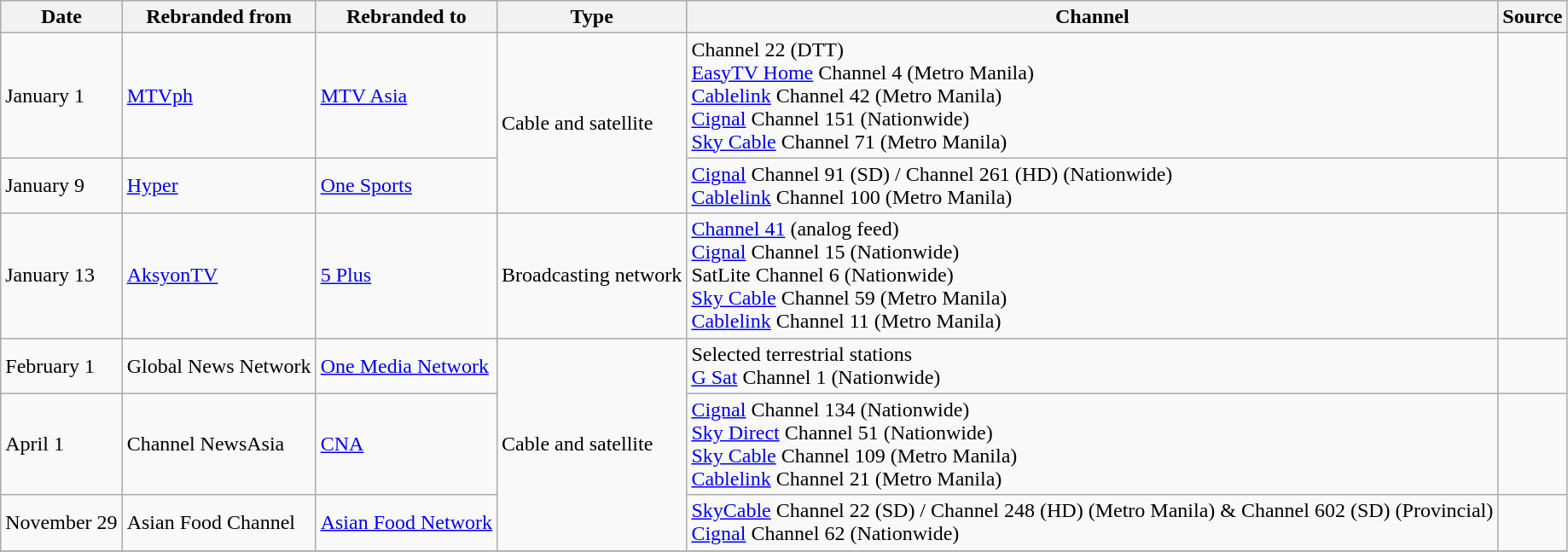<table class="wikitable">
<tr>
<th>Date</th>
<th>Rebranded from</th>
<th>Rebranded to</th>
<th>Type</th>
<th>Channel</th>
<th>Source</th>
</tr>
<tr>
<td>January 1</td>
<td><a href='#'>MTVph</a></td>
<td><a href='#'>MTV Asia</a></td>
<td rowspan="2">Cable and satellite</td>
<td>Channel 22 (DTT)<br><a href='#'>EasyTV Home</a> Channel 4 (Metro Manila)<br><a href='#'>Cablelink</a> Channel 42 (Metro Manila)<br><a href='#'>Cignal</a> Channel 151 (Nationwide)<br><a href='#'>Sky Cable</a> Channel 71 (Metro Manila)</td>
<td></td>
</tr>
<tr>
<td>January 9</td>
<td><a href='#'>Hyper</a></td>
<td><a href='#'>One Sports</a></td>
<td><a href='#'>Cignal</a> Channel 91 (SD) / Channel 261 (HD) (Nationwide)<br> <a href='#'>Cablelink</a> Channel 100 (Metro Manila)</td>
<td></td>
</tr>
<tr>
<td>January 13</td>
<td><a href='#'>AksyonTV</a></td>
<td><a href='#'>5 Plus</a></td>
<td>Broadcasting network</td>
<td><a href='#'>Channel 41</a> (analog feed) <br><a href='#'>Cignal</a> Channel 15 (Nationwide) <br>SatLite Channel 6 (Nationwide) <br><a href='#'>Sky Cable</a> Channel 59 (Metro Manila) <br> <a href='#'>Cablelink</a> Channel 11 (Metro Manila)</td>
<td></td>
</tr>
<tr>
<td>February 1</td>
<td>Global News Network</td>
<td><a href='#'>One Media Network</a></td>
<td rowspan="3">Cable and satellite</td>
<td>Selected terrestrial stations<br><a href='#'>G Sat</a> Channel 1 (Nationwide)</td>
<td></td>
</tr>
<tr>
<td>April 1</td>
<td>Channel NewsAsia</td>
<td><a href='#'>CNA</a></td>
<td><a href='#'>Cignal</a> Channel 134 (Nationwide)<br><a href='#'>Sky Direct</a> Channel 51 (Nationwide)<br><a href='#'>Sky Cable</a> Channel 109 (Metro Manila)<br><a href='#'>Cablelink</a> Channel 21 (Metro Manila)</td>
<td></td>
</tr>
<tr>
<td>November 29</td>
<td>Asian Food Channel</td>
<td><a href='#'>Asian Food Network</a></td>
<td><a href='#'>SkyCable</a> Channel 22 (SD) / Channel 248 (HD) (Metro Manila) & Channel 602 (SD) (Provincial) <br><a href='#'>Cignal</a> Channel 62 (Nationwide)</td>
<td></td>
</tr>
<tr>
</tr>
</table>
